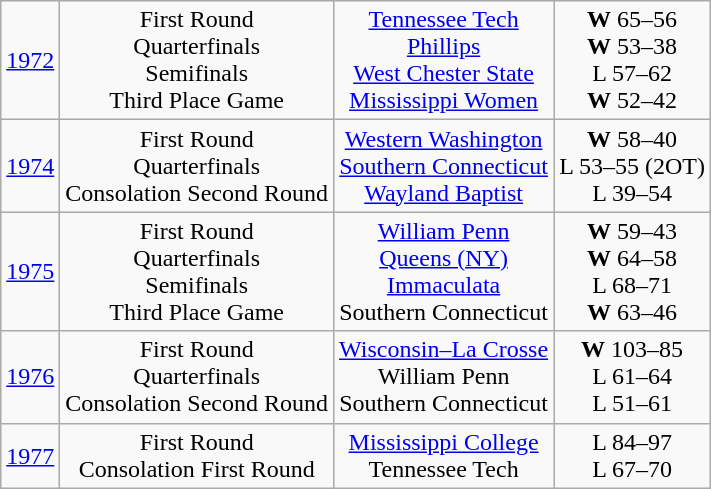<table class="wikitable">
<tr align="center">
<td><a href='#'>1972</a></td>
<td>First Round<br>Quarterfinals<br>Semifinals<br>Third Place Game</td>
<td><a href='#'>Tennessee Tech</a><br><a href='#'>Phillips</a><br><a href='#'>West Chester State</a><br><a href='#'>Mississippi Women</a></td>
<td><strong>W</strong> 65–56<br><strong>W</strong> 53–38<br>L 57–62<br><strong>W</strong> 52–42</td>
</tr>
<tr align="center">
<td><a href='#'>1974</a></td>
<td>First Round<br>Quarterfinals<br>Consolation Second Round</td>
<td><a href='#'>Western Washington</a><br><a href='#'>Southern Connecticut</a><br><a href='#'>Wayland Baptist</a></td>
<td><strong>W</strong> 58–40<br>L 53–55 (2OT)<br>L 39–54</td>
</tr>
<tr align="center">
<td><a href='#'>1975</a></td>
<td>First Round<br>Quarterfinals<br>Semifinals<br>Third Place Game</td>
<td><a href='#'>William Penn</a><br><a href='#'>Queens (NY)</a><br><a href='#'>Immaculata</a><br>Southern Connecticut</td>
<td><strong>W</strong> 59–43<br><strong>W</strong> 64–58<br>L 68–71<br><strong>W</strong> 63–46</td>
</tr>
<tr align="center">
<td><a href='#'>1976</a></td>
<td>First Round<br>Quarterfinals<br>Consolation Second Round</td>
<td><a href='#'>Wisconsin–La Crosse</a><br>William Penn<br>Southern Connecticut</td>
<td><strong>W</strong> 103–85<br>L 61–64<br>L 51–61</td>
</tr>
<tr align="center">
<td><a href='#'>1977</a></td>
<td>First Round<br>Consolation First Round</td>
<td><a href='#'>Mississippi College</a><br>Tennessee Tech</td>
<td>L 84–97<br>L 67–70</td>
</tr>
</table>
